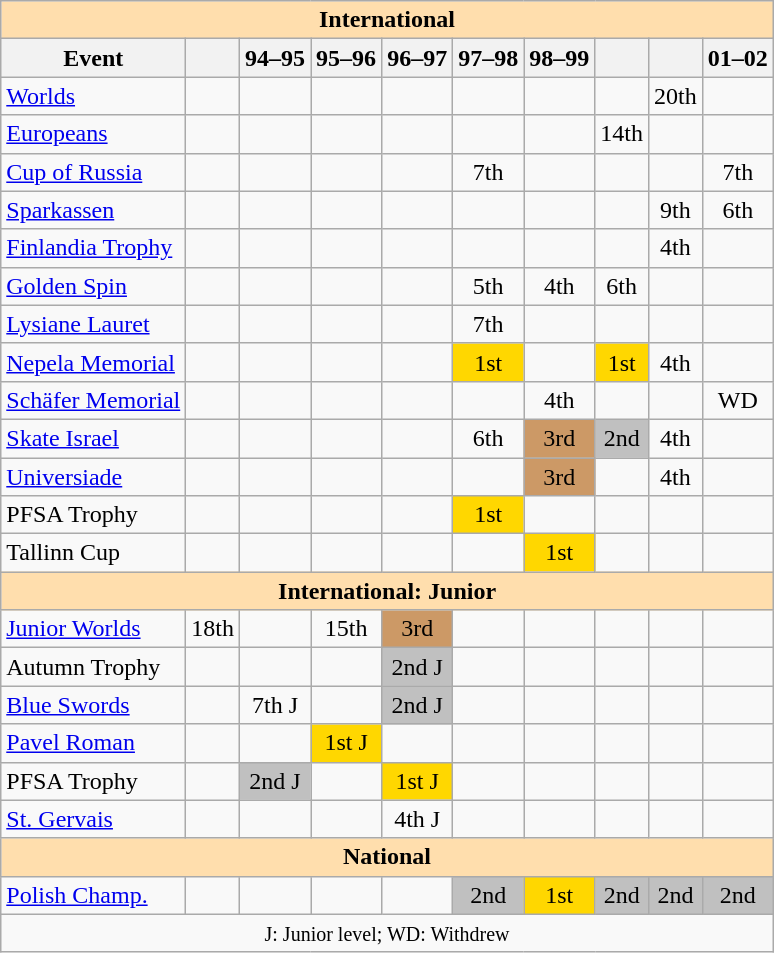<table class="wikitable" style="text-align:center">
<tr>
<th style="background-color: #ffdead; " colspan=10 align=center>International</th>
</tr>
<tr>
<th>Event</th>
<th></th>
<th>94–95</th>
<th>95–96</th>
<th>96–97</th>
<th>97–98</th>
<th>98–99</th>
<th></th>
<th></th>
<th>01–02</th>
</tr>
<tr>
<td align=left><a href='#'>Worlds</a></td>
<td></td>
<td></td>
<td></td>
<td></td>
<td></td>
<td></td>
<td></td>
<td>20th</td>
<td></td>
</tr>
<tr>
<td align=left><a href='#'>Europeans</a></td>
<td></td>
<td></td>
<td></td>
<td></td>
<td></td>
<td></td>
<td>14th</td>
<td></td>
<td></td>
</tr>
<tr>
<td align=left> <a href='#'>Cup of Russia</a></td>
<td></td>
<td></td>
<td></td>
<td></td>
<td>7th</td>
<td></td>
<td></td>
<td></td>
<td>7th</td>
</tr>
<tr>
<td align=left> <a href='#'>Sparkassen</a></td>
<td></td>
<td></td>
<td></td>
<td></td>
<td></td>
<td></td>
<td></td>
<td>9th</td>
<td>6th</td>
</tr>
<tr>
<td align=left><a href='#'>Finlandia Trophy</a></td>
<td></td>
<td></td>
<td></td>
<td></td>
<td></td>
<td></td>
<td></td>
<td>4th</td>
<td></td>
</tr>
<tr>
<td align=left><a href='#'>Golden Spin</a></td>
<td></td>
<td></td>
<td></td>
<td></td>
<td>5th</td>
<td>4th</td>
<td>6th</td>
<td></td>
<td></td>
</tr>
<tr>
<td align=left><a href='#'>Lysiane Lauret</a></td>
<td></td>
<td></td>
<td></td>
<td></td>
<td>7th</td>
<td></td>
<td></td>
<td></td>
<td></td>
</tr>
<tr>
<td align=left><a href='#'>Nepela Memorial</a></td>
<td></td>
<td></td>
<td></td>
<td></td>
<td bgcolor=gold>1st</td>
<td></td>
<td bgcolor=gold>1st</td>
<td>4th</td>
<td></td>
</tr>
<tr>
<td align=left><a href='#'>Schäfer Memorial</a></td>
<td></td>
<td></td>
<td></td>
<td></td>
<td></td>
<td>4th</td>
<td></td>
<td></td>
<td>WD</td>
</tr>
<tr>
<td align=left><a href='#'>Skate Israel</a></td>
<td></td>
<td></td>
<td></td>
<td></td>
<td>6th</td>
<td bgcolor=cc9966>3rd</td>
<td bgcolor=silver>2nd</td>
<td>4th</td>
<td></td>
</tr>
<tr>
<td align=left><a href='#'>Universiade</a></td>
<td></td>
<td></td>
<td></td>
<td></td>
<td></td>
<td bgcolor=cc9966>3rd</td>
<td></td>
<td>4th</td>
<td></td>
</tr>
<tr>
<td align=left>PFSA Trophy</td>
<td></td>
<td></td>
<td></td>
<td></td>
<td bgcolor=gold>1st</td>
<td></td>
<td></td>
<td></td>
<td></td>
</tr>
<tr>
<td align=left>Tallinn Cup</td>
<td></td>
<td></td>
<td></td>
<td></td>
<td></td>
<td bgcolor=gold>1st</td>
<td></td>
<td></td>
<td></td>
</tr>
<tr>
<th style="background-color: #ffdead; " colspan=10 align=center>International: Junior</th>
</tr>
<tr>
<td align=left><a href='#'>Junior Worlds</a></td>
<td>18th</td>
<td></td>
<td>15th</td>
<td bgcolor=cc9966>3rd</td>
<td></td>
<td></td>
<td></td>
<td></td>
<td></td>
</tr>
<tr>
<td align=left>Autumn Trophy</td>
<td></td>
<td></td>
<td></td>
<td bgcolor=silver>2nd J</td>
<td></td>
<td></td>
<td></td>
<td></td>
<td></td>
</tr>
<tr>
<td align=left><a href='#'>Blue Swords</a></td>
<td></td>
<td>7th J</td>
<td></td>
<td bgcolor=silver>2nd J</td>
<td></td>
<td></td>
<td></td>
<td></td>
<td></td>
</tr>
<tr>
<td align=left><a href='#'>Pavel Roman</a></td>
<td></td>
<td></td>
<td bgcolor=gold>1st J</td>
<td></td>
<td></td>
<td></td>
<td></td>
<td></td>
<td></td>
</tr>
<tr>
<td align=left>PFSA Trophy</td>
<td></td>
<td bgcolor=silver>2nd J</td>
<td></td>
<td bgcolor=gold>1st J</td>
<td></td>
<td></td>
<td></td>
<td></td>
<td></td>
</tr>
<tr>
<td align=left><a href='#'>St. Gervais</a></td>
<td></td>
<td></td>
<td></td>
<td>4th J</td>
<td></td>
<td></td>
<td></td>
<td></td>
<td></td>
</tr>
<tr>
<th style="background-color: #ffdead; " colspan=10 align=center>National</th>
</tr>
<tr>
<td align=left><a href='#'>Polish Champ.</a></td>
<td></td>
<td></td>
<td></td>
<td></td>
<td bgcolor=silver>2nd</td>
<td bgcolor=gold>1st</td>
<td bgcolor=silver>2nd</td>
<td bgcolor=silver>2nd</td>
<td bgcolor=silver>2nd</td>
</tr>
<tr>
<td colspan=10 align=center><small> J: Junior level; WD: Withdrew </small></td>
</tr>
</table>
